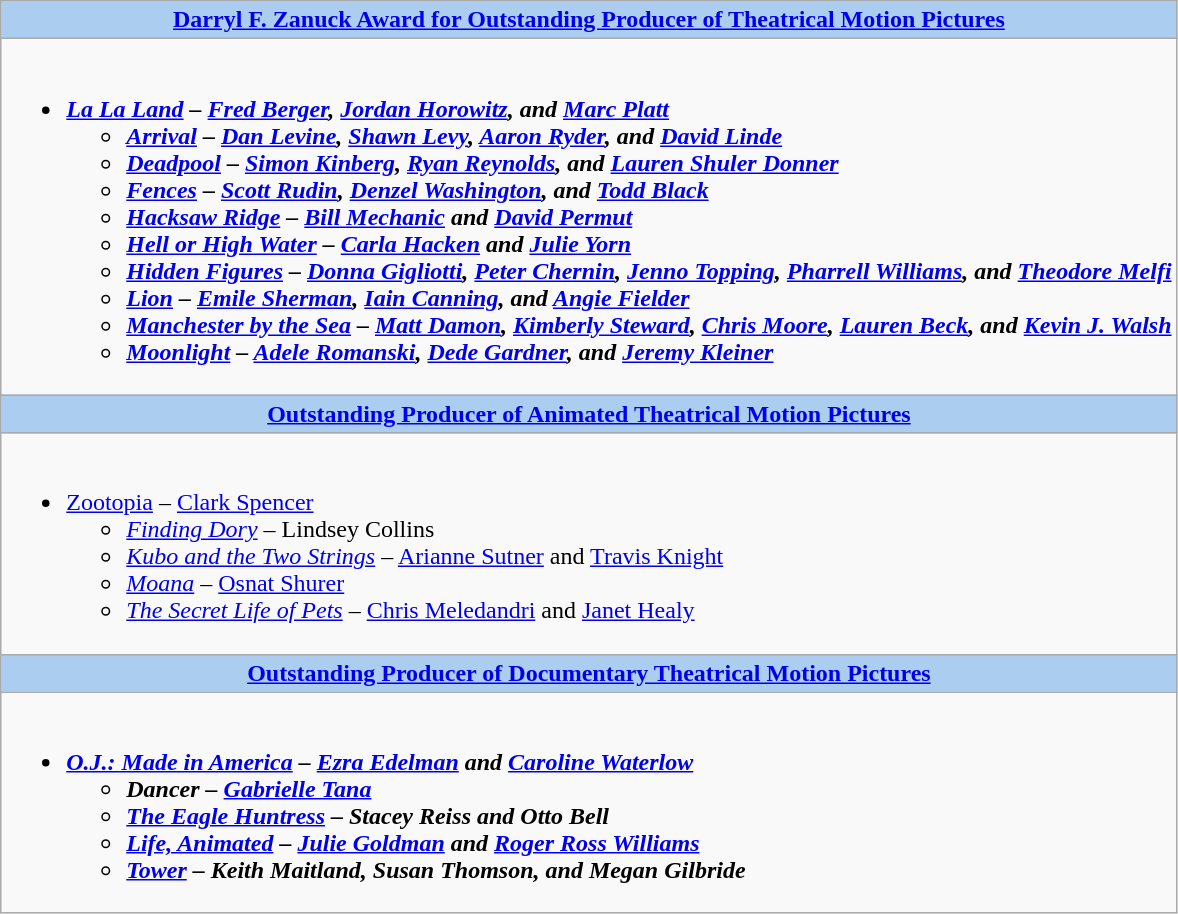<table class=wikitable style="width="100%">
<tr>
<th colspan="2" style="background:#abcdef;"><a href='#'>Darryl F. Zanuck Award for Outstanding Producer of Theatrical Motion Pictures</a></th>
</tr>
<tr>
<td colspan="2" style="vertical-align:top;"><br><ul><li><strong><em><a href='#'>La La Land</a><em> – <a href='#'>Fred Berger</a>, <a href='#'>Jordan Horowitz</a>, and <a href='#'>Marc Platt</a><strong><ul><li></em><a href='#'>Arrival</a><em> – <a href='#'>Dan Levine</a>, <a href='#'>Shawn Levy</a>, <a href='#'>Aaron Ryder</a>, and <a href='#'>David Linde</a></li><li></em><a href='#'>Deadpool</a><em> – <a href='#'>Simon Kinberg</a>, <a href='#'>Ryan Reynolds</a>, and <a href='#'>Lauren Shuler Donner</a></li><li></em><a href='#'>Fences</a><em> – <a href='#'>Scott Rudin</a>, <a href='#'>Denzel Washington</a>, and <a href='#'>Todd Black</a></li><li></em><a href='#'>Hacksaw Ridge</a><em> – <a href='#'>Bill Mechanic</a> and <a href='#'>David Permut</a></li><li></em><a href='#'>Hell or High Water</a><em> – <a href='#'>Carla Hacken</a> and <a href='#'>Julie Yorn</a></li><li></em><a href='#'>Hidden Figures</a><em> – <a href='#'>Donna Gigliotti</a>, <a href='#'>Peter Chernin</a>, <a href='#'>Jenno Topping</a>, <a href='#'>Pharrell Williams</a>, and <a href='#'>Theodore Melfi</a></li><li></em><a href='#'>Lion</a><em> – <a href='#'>Emile Sherman</a>, <a href='#'>Iain Canning</a>, and <a href='#'>Angie Fielder</a></li><li></em><a href='#'>Manchester by the Sea</a><em> – <a href='#'>Matt Damon</a>, <a href='#'>Kimberly Steward</a>, <a href='#'>Chris Moore</a>, <a href='#'>Lauren Beck</a>, and <a href='#'>Kevin J. Walsh</a></li><li></em><a href='#'>Moonlight</a><em> – <a href='#'>Adele Romanski</a>, <a href='#'>Dede Gardner</a>, and <a href='#'>Jeremy Kleiner</a></li></ul></li></ul></td>
</tr>
<tr>
<th colspan="2" style="background:#abcdef;"><a href='#'>Outstanding Producer of Animated Theatrical Motion Pictures</a></th>
</tr>
<tr>
<td colspan="2" style="vertical-align:top;"><br><ul><li></em></strong><a href='#'>Zootopia</a></em> – <a href='#'>Clark Spencer</a></strong><ul><li><em><a href='#'>Finding Dory</a></em> – Lindsey Collins</li><li><em><a href='#'>Kubo and the Two Strings</a></em> – <a href='#'>Arianne Sutner</a> and <a href='#'>Travis Knight</a></li><li><em><a href='#'>Moana</a></em> – <a href='#'>Osnat Shurer</a></li><li><em><a href='#'>The Secret Life of Pets</a></em> – <a href='#'>Chris Meledandri</a> and <a href='#'>Janet Healy</a></li></ul></li></ul></td>
</tr>
<tr>
<th colspan="2" style="background:#abcdef;"><a href='#'>Outstanding Producer of Documentary Theatrical Motion Pictures</a></th>
</tr>
<tr>
<td colspan="2" style="vertical-align:top;"><br><ul><li><strong><em><a href='#'>O.J.: Made in America</a><em> – <a href='#'>Ezra Edelman</a> and <a href='#'>Caroline Waterlow</a><strong><ul><li></em>Dancer<em> – <a href='#'>Gabrielle Tana</a></li><li></em><a href='#'>The Eagle Huntress</a><em> – Stacey Reiss and Otto Bell</li><li></em><a href='#'>Life, Animated</a><em> – <a href='#'>Julie Goldman</a> and <a href='#'>Roger Ross Williams</a></li><li></em><a href='#'>Tower</a><em> – Keith Maitland, Susan Thomson, and Megan Gilbride</li></ul></li></ul></td>
</tr>
</table>
